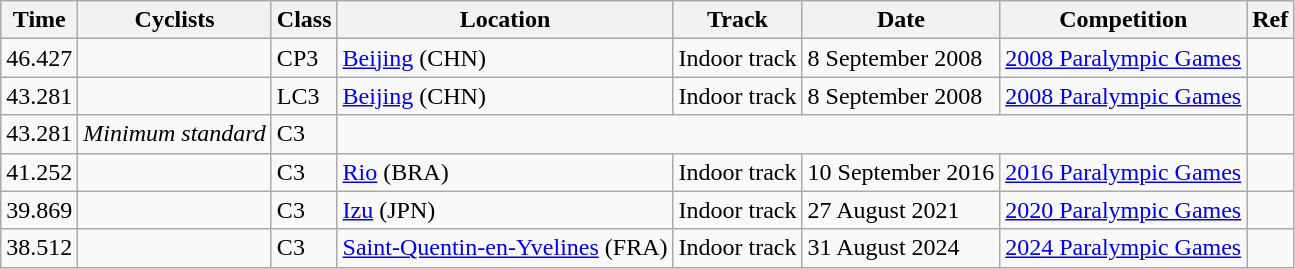<table class="wikitable">
<tr align="left">
<th>Time</th>
<th>Cyclists</th>
<th>Class</th>
<th>Location</th>
<th>Track</th>
<th>Date</th>
<th>Competition</th>
<th>Ref</th>
</tr>
<tr>
<td>46.427</td>
<td></td>
<td>CP3</td>
<td><a href='#'>Beijing</a> (CHN)</td>
<td>Indoor track</td>
<td>8 September 2008</td>
<td><a href='#'>2008 Paralympic Games</a></td>
<td></td>
</tr>
<tr>
<td>43.281</td>
<td></td>
<td>LC3</td>
<td><a href='#'>Beijing</a> (CHN)</td>
<td>Indoor track</td>
<td>8 September 2008</td>
<td><a href='#'>2008 Paralympic Games</a></td>
<td></td>
</tr>
<tr>
<td>43.281</td>
<td> <em>Minimum standard</em></td>
<td>C3</td>
<td colspan=4></td>
<td></td>
</tr>
<tr>
<td>41.252</td>
<td></td>
<td>C3</td>
<td><a href='#'>Rio</a> (BRA)</td>
<td>Indoor track</td>
<td>10 September 2016</td>
<td><a href='#'>2016 Paralympic Games</a></td>
<td></td>
</tr>
<tr>
<td>39.869</td>
<td></td>
<td>C3</td>
<td><a href='#'>Izu</a> (JPN)</td>
<td>Indoor track</td>
<td>27 August 2021</td>
<td><a href='#'>2020 Paralympic Games</a></td>
<td></td>
</tr>
<tr>
<td>38.512</td>
<td></td>
<td>C3</td>
<td><a href='#'>Saint-Quentin-en-Yvelines</a> (FRA)</td>
<td>Indoor track</td>
<td>31 August 2024</td>
<td><a href='#'>2024 Paralympic Games</a></td>
<td></td>
</tr>
</table>
